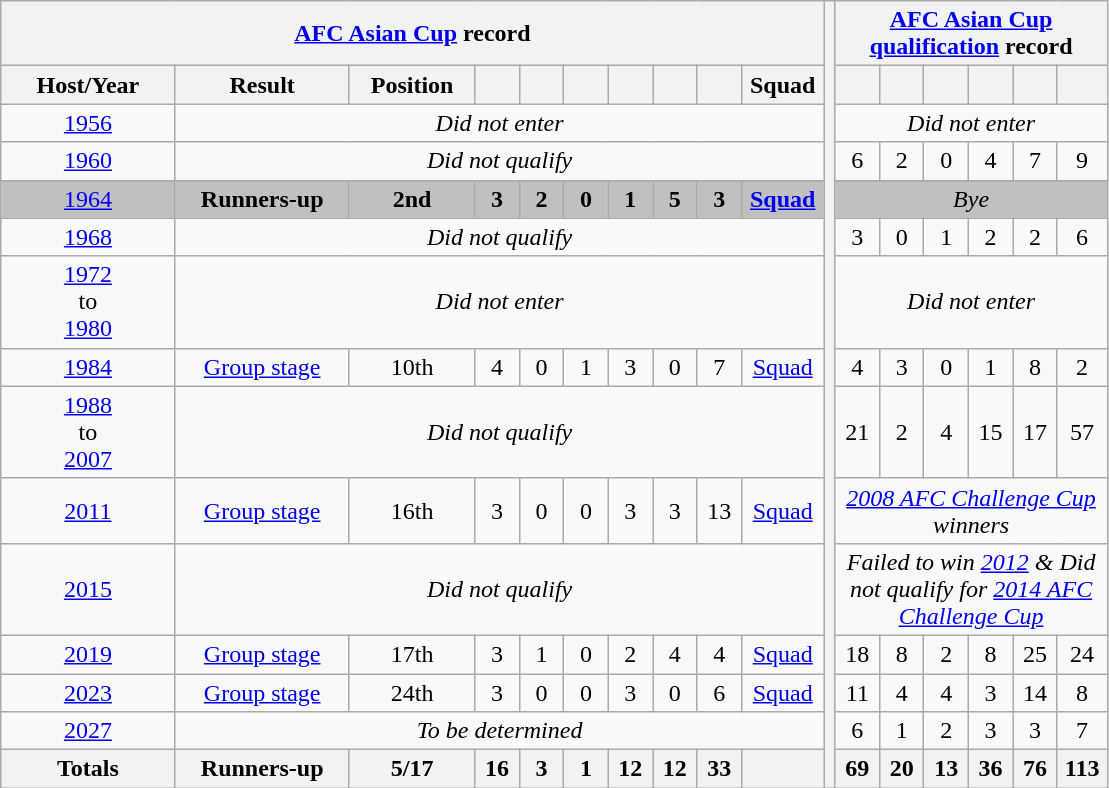<table class="wikitable" style="text-align:center">
<tr>
<th colspan=10><a href='#'>AFC Asian Cup</a> record</th>
<th rowspan="15" style="width:1%;"></th>
<th colspan=6><a href='#'>AFC Asian Cup qualification</a> record</th>
</tr>
<tr>
<th style="width:100px;">Host/Year</th>
<th style="width:100px;">Result</th>
<th style="width:70px;">Position</th>
<th style="width:20px;"></th>
<th style="width:20px;"></th>
<th style="width:20px;"></th>
<th style="width:20px;"></th>
<th style="width:20px;"></th>
<th style="width:20px;"></th>
<th style="width:20px;">Squad</th>
<th style="width:20px;"></th>
<th style="width:20px;"></th>
<th style="width:20px;"></th>
<th style="width:20px;"></th>
<th style="width:20px;"></th>
<th style="width:20px;"></th>
</tr>
<tr>
<td> <a href='#'>1956</a></td>
<td colspan=9><em>Did not enter</em></td>
<td colspan=6><em>Did not enter</em></td>
</tr>
<tr>
<td> <a href='#'>1960</a></td>
<td colspan=9><em>Did not qualify</em></td>
<td>6</td>
<td>2</td>
<td>0</td>
<td>4</td>
<td>7</td>
<td>9</td>
</tr>
<tr style="background:silver;">
<td> <a href='#'>1964</a></td>
<td><strong>Runners-up</strong></td>
<td><strong>2nd</strong></td>
<td><strong>3</strong></td>
<td><strong>2</strong></td>
<td><strong>0</strong></td>
<td><strong>1</strong></td>
<td><strong>5</strong></td>
<td><strong>3</strong></td>
<td><strong><a href='#'>Squad</a></strong></td>
<td colspan=6><em>Bye</em></td>
</tr>
<tr>
<td> <a href='#'>1968</a></td>
<td colspan=9><em>Did not qualify</em></td>
<td>3</td>
<td>0</td>
<td>1</td>
<td>2</td>
<td>2</td>
<td>6</td>
</tr>
<tr>
<td> <a href='#'>1972</a><br>to<br> <a href='#'>1980</a></td>
<td colspan=9><em>Did not enter</em></td>
<td colspan=6><em>Did not enter</em></td>
</tr>
<tr>
<td> <a href='#'>1984</a></td>
<td><a href='#'>Group stage</a></td>
<td>10th</td>
<td>4</td>
<td>0</td>
<td>1</td>
<td>3</td>
<td>0</td>
<td>7</td>
<td><a href='#'>Squad</a></td>
<td>4</td>
<td>3</td>
<td>0</td>
<td>1</td>
<td>8</td>
<td>2</td>
</tr>
<tr>
<td> <a href='#'>1988</a><br>to<br>    <a href='#'>2007</a></td>
<td colspan=9><em>Did not qualify</em></td>
<td>21</td>
<td>2</td>
<td>4</td>
<td>15</td>
<td>17</td>
<td>57</td>
</tr>
<tr>
<td> <a href='#'>2011</a></td>
<td><a href='#'>Group stage</a></td>
<td>16th</td>
<td>3</td>
<td>0</td>
<td>0</td>
<td>3</td>
<td>3</td>
<td>13</td>
<td><a href='#'>Squad</a></td>
<td colspan=6><em><a href='#'>2008 AFC Challenge Cup</a> winners</em></td>
</tr>
<tr>
<td> <a href='#'>2015</a></td>
<td colspan=9 rowspan=1><em>Did not qualify</em></td>
<td colspan=6><em>Failed to win <a href='#'>2012</a> & Did not qualify for <a href='#'>2014 AFC Challenge Cup</a> </em></td>
</tr>
<tr>
<td> <a href='#'>2019</a></td>
<td><a href='#'>Group stage</a></td>
<td>17th</td>
<td>3</td>
<td>1</td>
<td>0</td>
<td>2</td>
<td>4</td>
<td>4</td>
<td><a href='#'>Squad</a></td>
<td>18</td>
<td>8</td>
<td>2</td>
<td>8</td>
<td>25</td>
<td>24</td>
</tr>
<tr>
<td> <a href='#'>2023</a></td>
<td><a href='#'>Group stage</a></td>
<td>24th</td>
<td>3</td>
<td>0</td>
<td>0</td>
<td>3</td>
<td>0</td>
<td>6</td>
<td><a href='#'>Squad</a></td>
<td>11</td>
<td>4</td>
<td>4</td>
<td>3</td>
<td>14</td>
<td>8</td>
</tr>
<tr>
<td> <a href='#'>2027</a></td>
<td colspan="9"><em>To be determined</em></td>
<td>6</td>
<td>1</td>
<td>2</td>
<td>3</td>
<td>3</td>
<td>7</td>
</tr>
<tr>
<th>Totals</th>
<th>Runners-up</th>
<th>5/17</th>
<th>16</th>
<th>3</th>
<th>1</th>
<th>12</th>
<th>12</th>
<th>33</th>
<th></th>
<th>69</th>
<th>20</th>
<th>13</th>
<th>36</th>
<th>76</th>
<th>113</th>
</tr>
</table>
